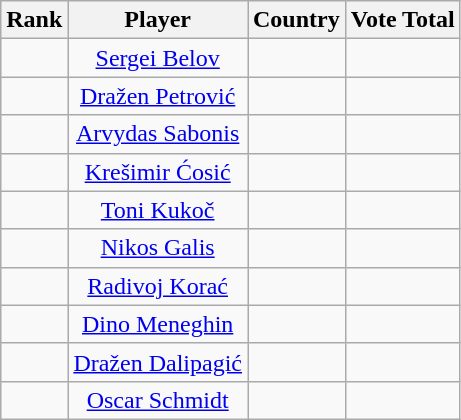<table class="wikitable sortable" style="text-align:center;">
<tr>
<th>Rank</th>
<th>Player</th>
<th>Country</th>
<th>Vote Total</th>
</tr>
<tr>
<td></td>
<td><a href='#'>Sergei Belov</a></td>
<td></td>
<td></td>
</tr>
<tr>
<td></td>
<td><a href='#'>Dražen Petrović</a></td>
<td></td>
<td></td>
</tr>
<tr>
<td></td>
<td><a href='#'>Arvydas Sabonis</a></td>
<td></td>
<td></td>
</tr>
<tr>
<td></td>
<td><a href='#'>Krešimir Ćosić</a></td>
<td></td>
<td></td>
</tr>
<tr>
<td></td>
<td><a href='#'>Toni Kukoč</a></td>
<td></td>
<td></td>
</tr>
<tr>
<td></td>
<td><a href='#'>Nikos Galis</a></td>
<td></td>
<td></td>
</tr>
<tr>
<td></td>
<td><a href='#'>Radivoj Korać</a></td>
<td></td>
<td></td>
</tr>
<tr>
<td></td>
<td><a href='#'>Dino Meneghin</a></td>
<td></td>
<td></td>
</tr>
<tr>
<td></td>
<td><a href='#'>Dražen Dalipagić</a></td>
<td></td>
<td></td>
</tr>
<tr>
<td></td>
<td><a href='#'>Oscar Schmidt</a></td>
<td></td>
<td></td>
</tr>
</table>
